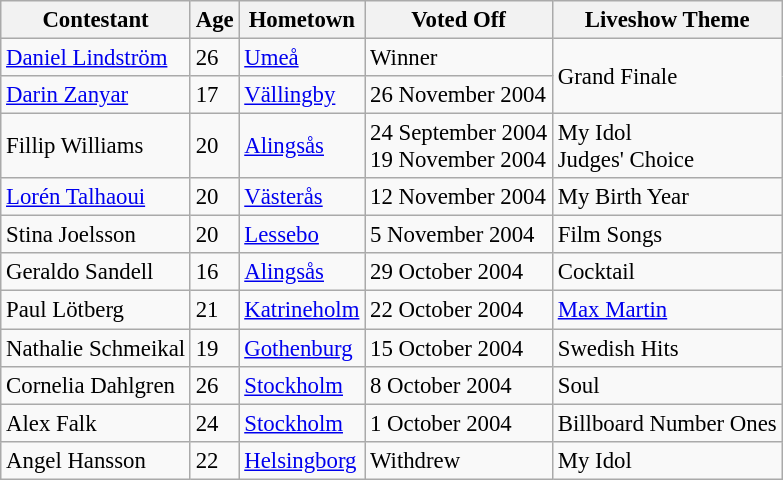<table class="wikitable" style="font-size:95%;">
<tr>
<th>Contestant</th>
<th>Age</th>
<th>Hometown</th>
<th>Voted Off</th>
<th>Liveshow Theme</th>
</tr>
<tr>
<td><a href='#'>Daniel Lindström</a></td>
<td>26</td>
<td><a href='#'>Umeå</a></td>
<td>Winner</td>
<td rowspan="2">Grand Finale</td>
</tr>
<tr>
<td><a href='#'>Darin Zanyar</a></td>
<td>17</td>
<td><a href='#'>Vällingby</a></td>
<td>26 November 2004</td>
</tr>
<tr>
<td>Fillip Williams</td>
<td>20</td>
<td><a href='#'>Alingsås</a></td>
<td>24 September 2004<br>19 November 2004</td>
<td>My Idol<br>Judges' Choice</td>
</tr>
<tr>
<td><a href='#'>Lorén Talhaoui</a></td>
<td>20</td>
<td><a href='#'>Västerås</a></td>
<td>12 November 2004</td>
<td>My Birth Year</td>
</tr>
<tr>
<td>Stina Joelsson</td>
<td>20</td>
<td><a href='#'>Lessebo</a></td>
<td>5 November 2004</td>
<td>Film Songs</td>
</tr>
<tr>
<td>Geraldo Sandell</td>
<td>16</td>
<td><a href='#'>Alingsås</a></td>
<td>29 October 2004</td>
<td>Cocktail</td>
</tr>
<tr>
<td>Paul Lötberg</td>
<td>21</td>
<td><a href='#'>Katrineholm</a></td>
<td>22 October 2004</td>
<td><a href='#'>Max Martin</a></td>
</tr>
<tr>
<td>Nathalie Schmeikal</td>
<td>19</td>
<td><a href='#'>Gothenburg</a></td>
<td>15 October 2004</td>
<td>Swedish Hits</td>
</tr>
<tr>
<td>Cornelia Dahlgren</td>
<td>26</td>
<td><a href='#'>Stockholm</a></td>
<td>8 October 2004</td>
<td>Soul</td>
</tr>
<tr>
<td>Alex Falk</td>
<td>24</td>
<td><a href='#'>Stockholm</a></td>
<td>1 October 2004</td>
<td>Billboard Number Ones</td>
</tr>
<tr>
<td>Angel Hansson</td>
<td>22</td>
<td><a href='#'>Helsingborg</a></td>
<td>Withdrew</td>
<td>My Idol</td>
</tr>
</table>
